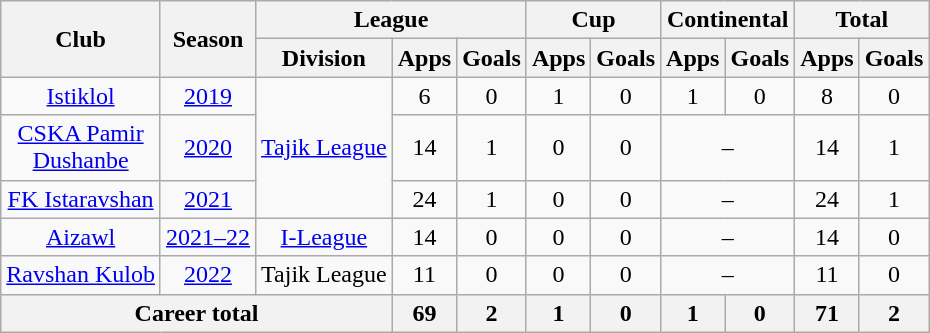<table class="wikitable" style="text-align: center;">
<tr>
<th rowspan="2">Club</th>
<th rowspan="2">Season</th>
<th colspan="3">League</th>
<th colspan="2">Cup</th>
<th colspan="2">Continental</th>
<th colspan="2">Total</th>
</tr>
<tr>
<th>Division</th>
<th>Apps</th>
<th>Goals</th>
<th>Apps</th>
<th>Goals</th>
<th>Apps</th>
<th>Goals</th>
<th>Apps</th>
<th>Goals</th>
</tr>
<tr>
<td rowspan="1"><a href='#'>Istiklol</a></td>
<td><a href='#'>2019</a></td>
<td rowspan="3"><a href='#'>Tajik League</a></td>
<td>6</td>
<td>0</td>
<td>1</td>
<td>0</td>
<td>1</td>
<td>0</td>
<td>8</td>
<td>0</td>
</tr>
<tr>
<td rowspan="1"><a href='#'>CSKA Pamir <br>Dushanbe</a></td>
<td><a href='#'>2020</a></td>
<td>14</td>
<td>1</td>
<td>0</td>
<td>0</td>
<td colspan="2">–</td>
<td>14</td>
<td>1</td>
</tr>
<tr>
<td rowspan="1"><a href='#'>FK Istaravshan</a></td>
<td><a href='#'>2021</a></td>
<td>24</td>
<td>1</td>
<td>0</td>
<td>0</td>
<td colspan="2">–</td>
<td>24</td>
<td>1</td>
</tr>
<tr>
<td rowspan="1"><a href='#'>Aizawl</a></td>
<td><a href='#'>2021–22</a></td>
<td rowspan="1"><a href='#'>I-League</a></td>
<td>14</td>
<td>0</td>
<td>0</td>
<td>0</td>
<td colspan="2">–</td>
<td>14</td>
<td>0</td>
</tr>
<tr>
<td rowspan="1"><a href='#'>Ravshan Kulob</a></td>
<td><a href='#'>2022</a></td>
<td rowspan="1">Tajik League</td>
<td>11</td>
<td>0</td>
<td>0</td>
<td>0</td>
<td colspan="2">–</td>
<td>11</td>
<td>0</td>
</tr>
<tr>
<th colspan="3">Career total</th>
<th>69</th>
<th>2</th>
<th>1</th>
<th>0</th>
<th>1</th>
<th>0</th>
<th>71</th>
<th>2</th>
</tr>
</table>
